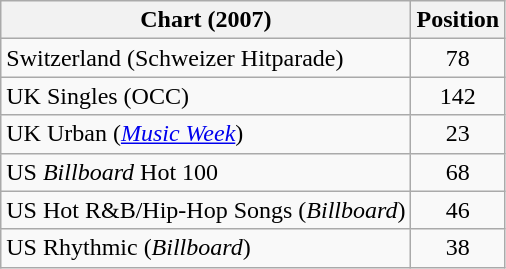<table class="wikitable sortable">
<tr>
<th>Chart (2007)</th>
<th>Position</th>
</tr>
<tr>
<td>Switzerland (Schweizer Hitparade)</td>
<td style="text-align:center;">78</td>
</tr>
<tr>
<td>UK Singles (OCC)</td>
<td style="text-align:center;">142</td>
</tr>
<tr>
<td>UK Urban (<em><a href='#'>Music Week</a></em>)</td>
<td align="center">23</td>
</tr>
<tr>
<td>US <em>Billboard</em> Hot 100</td>
<td style="text-align:center;">68</td>
</tr>
<tr>
<td>US Hot R&B/Hip-Hop Songs (<em>Billboard</em>)</td>
<td style="text-align:center;">46</td>
</tr>
<tr>
<td>US Rhythmic (<em>Billboard</em>)</td>
<td style="text-align:center;">38</td>
</tr>
</table>
